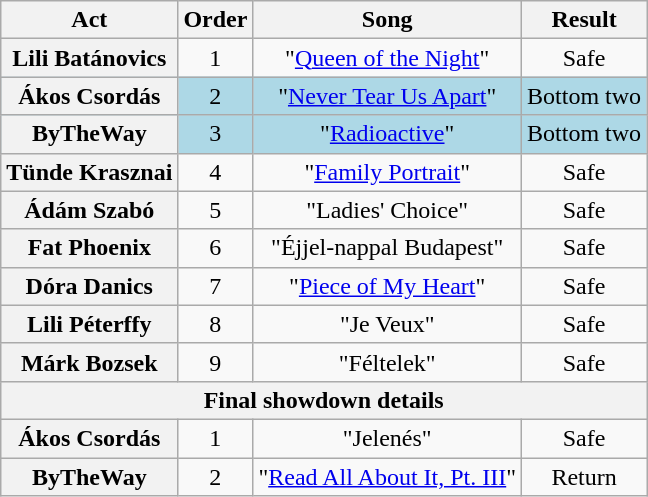<table class="wikitable" style="text-align:center;">
<tr>
<th scope="col">Act</th>
<th scope="col">Order</th>
<th scope="col">Song</th>
<th scope="col">Result</th>
</tr>
<tr>
<th scope="row">Lili Batánovics</th>
<td>1</td>
<td>"<a href='#'>Queen of the Night</a>"</td>
<td>Safe</td>
</tr>
<tr bgcolor="lightblue">
<th scope="row">Ákos Csordás</th>
<td>2</td>
<td>"<a href='#'>Never Tear Us Apart</a>"</td>
<td>Bottom two</td>
</tr>
<tr bgcolor="lightblue">
<th scope="row">ByTheWay</th>
<td>3</td>
<td>"<a href='#'>Radioactive</a>"</td>
<td>Bottom two</td>
</tr>
<tr>
<th scope="row">Tünde Krasznai</th>
<td>4</td>
<td>"<a href='#'>Family Portrait</a>"</td>
<td>Safe</td>
</tr>
<tr>
<th scope="row">Ádám Szabó</th>
<td>5</td>
<td>"Ladies' Choice"</td>
<td>Safe</td>
</tr>
<tr>
<th scope="row">Fat Phoenix</th>
<td>6</td>
<td>"Éjjel-nappal Budapest"</td>
<td>Safe</td>
</tr>
<tr>
<th scope="row">Dóra Danics</th>
<td>7</td>
<td>"<a href='#'>Piece of My Heart</a>"</td>
<td>Safe</td>
</tr>
<tr>
<th scope="row">Lili Péterffy</th>
<td>8</td>
<td>"Je Veux"</td>
<td>Safe</td>
</tr>
<tr>
<th scope="row">Márk Bozsek</th>
<td>9</td>
<td>"Féltelek"</td>
<td>Safe</td>
</tr>
<tr>
<th scope="col" colspan="6">Final showdown details</th>
</tr>
<tr>
<th scope="row">Ákos Csordás</th>
<td>1</td>
<td>"Jelenés"</td>
<td>Safe</td>
</tr>
<tr>
<th scope="row">ByTheWay</th>
<td>2</td>
<td>"<a href='#'>Read All About It, Pt. III</a>"</td>
<td>Return</td>
</tr>
</table>
